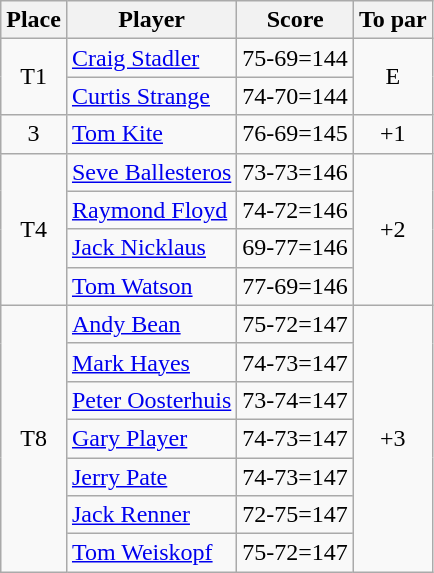<table class="wikitable">
<tr>
<th>Place</th>
<th>Player</th>
<th>Score</th>
<th>To par</th>
</tr>
<tr>
<td rowspan=2 align="center">T1</td>
<td> <a href='#'>Craig Stadler</a></td>
<td>75-69=144</td>
<td rowspan=2 align="center">E</td>
</tr>
<tr>
<td> <a href='#'>Curtis Strange</a></td>
<td>74-70=144</td>
</tr>
<tr>
<td align="center">3</td>
<td> <a href='#'>Tom Kite</a></td>
<td>76-69=145</td>
<td align="center">+1</td>
</tr>
<tr>
<td rowspan=4 align="center">T4</td>
<td> <a href='#'>Seve Ballesteros</a></td>
<td>73-73=146</td>
<td rowspan=4 align="center">+2</td>
</tr>
<tr>
<td> <a href='#'>Raymond Floyd</a></td>
<td>74-72=146</td>
</tr>
<tr>
<td> <a href='#'>Jack Nicklaus</a></td>
<td>69-77=146</td>
</tr>
<tr>
<td> <a href='#'>Tom Watson</a></td>
<td>77-69=146</td>
</tr>
<tr>
<td rowspan=7 align="center">T8</td>
<td> <a href='#'>Andy Bean</a></td>
<td>75-72=147</td>
<td rowspan=7 align="center">+3</td>
</tr>
<tr>
<td> <a href='#'>Mark Hayes</a></td>
<td>74-73=147</td>
</tr>
<tr>
<td> <a href='#'>Peter Oosterhuis</a></td>
<td>73-74=147</td>
</tr>
<tr>
<td> <a href='#'>Gary Player</a></td>
<td>74-73=147</td>
</tr>
<tr>
<td> <a href='#'>Jerry Pate</a></td>
<td>74-73=147</td>
</tr>
<tr>
<td> <a href='#'>Jack Renner</a></td>
<td>72-75=147</td>
</tr>
<tr>
<td> <a href='#'>Tom Weiskopf</a></td>
<td>75-72=147</td>
</tr>
</table>
